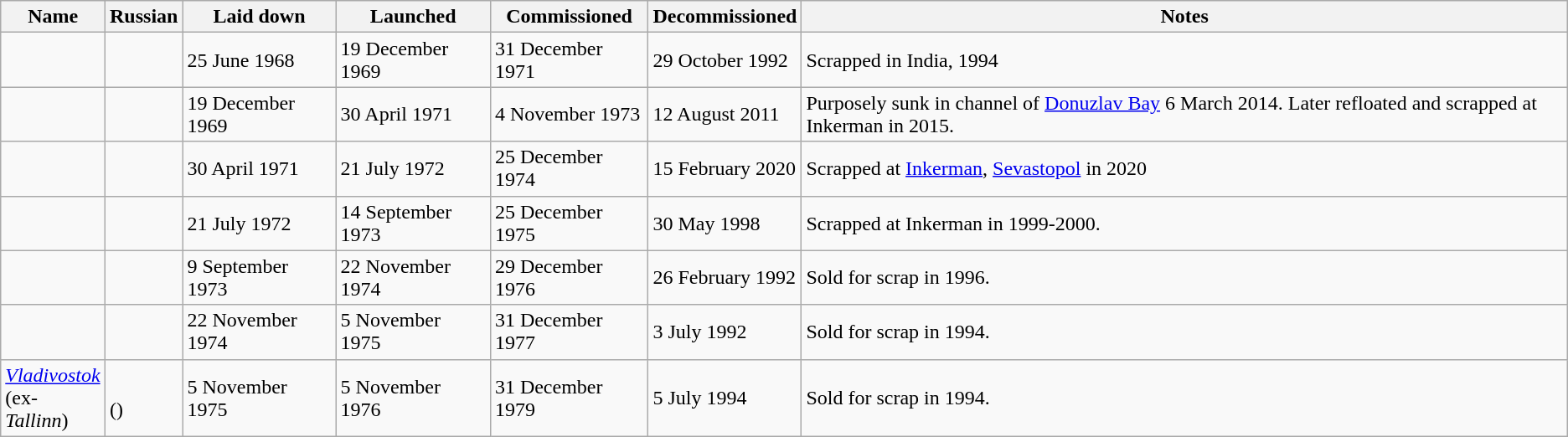<table class="wikitable" border="1">
<tr>
<th>Name</th>
<th>Russian</th>
<th>Laid down</th>
<th>Launched</th>
<th>Commissioned</th>
<th>Decommissioned</th>
<th>Notes</th>
</tr>
<tr>
<td></td>
<td></td>
<td>25 June 1968</td>
<td>19 December 1969</td>
<td>31 December 1971</td>
<td>29 October 1992</td>
<td>Scrapped in India, 1994</td>
</tr>
<tr>
<td></td>
<td></td>
<td>19 December 1969</td>
<td>30 April 1971</td>
<td>4 November 1973</td>
<td>12 August 2011</td>
<td>Purposely sunk in channel of <a href='#'>Donuzlav Bay</a> 6 March 2014. Later refloated and scrapped at Inkerman in 2015.</td>
</tr>
<tr>
<td></td>
<td></td>
<td>30 April 1971</td>
<td>21 July 1972</td>
<td>25 December 1974</td>
<td>15 February 2020</td>
<td>Scrapped at <a href='#'>Inkerman</a>, <a href='#'>Sevastopol</a> in 2020</td>
</tr>
<tr>
<td></td>
<td></td>
<td>21 July 1972</td>
<td>14 September 1973</td>
<td>25 December 1975</td>
<td>30 May 1998</td>
<td>Scrapped at Inkerman in 1999-2000.</td>
</tr>
<tr>
<td></td>
<td></td>
<td>9 September 1973</td>
<td>22 November 1974</td>
<td>29 December 1976</td>
<td>26 February 1992</td>
<td>Sold for scrap in 1996.</td>
</tr>
<tr>
<td></td>
<td></td>
<td>22 November 1974</td>
<td>5 November 1975</td>
<td>31 December 1977</td>
<td>3 July 1992</td>
<td>Sold for scrap in 1994.</td>
</tr>
<tr>
<td><em><a href='#'>Vladivostok</a></em><br>(ex-<em>Tallinn</em>)</td>
<td><br>()</td>
<td>5 November 1975</td>
<td>5 November 1976</td>
<td>31 December 1979</td>
<td>5 July 1994</td>
<td>Sold for scrap in 1994.</td>
</tr>
</table>
